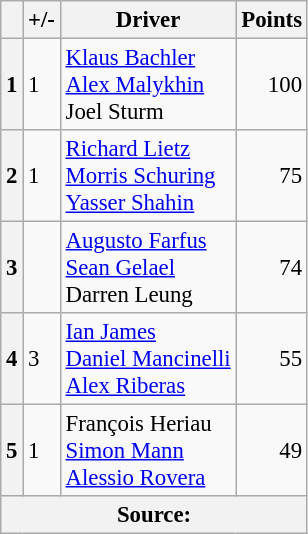<table class="wikitable" style="font-size:95%;">
<tr>
<th></th>
<th>+/-</th>
<th>Driver</th>
<th>Points</th>
</tr>
<tr>
<th>1</th>
<td> 1</td>
<td> <a href='#'>Klaus Bachler</a><br> <a href='#'>Alex Malykhin</a><br> Joel Sturm</td>
<td align=right>100</td>
</tr>
<tr>
<th>2</th>
<td> 1</td>
<td> <a href='#'>Richard Lietz</a><br> <a href='#'>Morris Schuring</a><br> <a href='#'>Yasser Shahin</a></td>
<td align=right>75</td>
</tr>
<tr>
<th>3</th>
<td></td>
<td> <a href='#'>Augusto Farfus</a><br> <a href='#'>Sean Gelael</a><br> Darren Leung</td>
<td align=right>74</td>
</tr>
<tr>
<th>4</th>
<td> 3</td>
<td> <a href='#'>Ian James</a><br> <a href='#'>Daniel Mancinelli</a><br> <a href='#'>Alex Riberas</a></td>
<td align=right>55</td>
</tr>
<tr>
<th>5</th>
<td> 1</td>
<td> François Heriau<br> <a href='#'>Simon Mann</a><br> <a href='#'>Alessio Rovera</a></td>
<td align=right>49</td>
</tr>
<tr>
<th colspan=4>Source:</th>
</tr>
</table>
